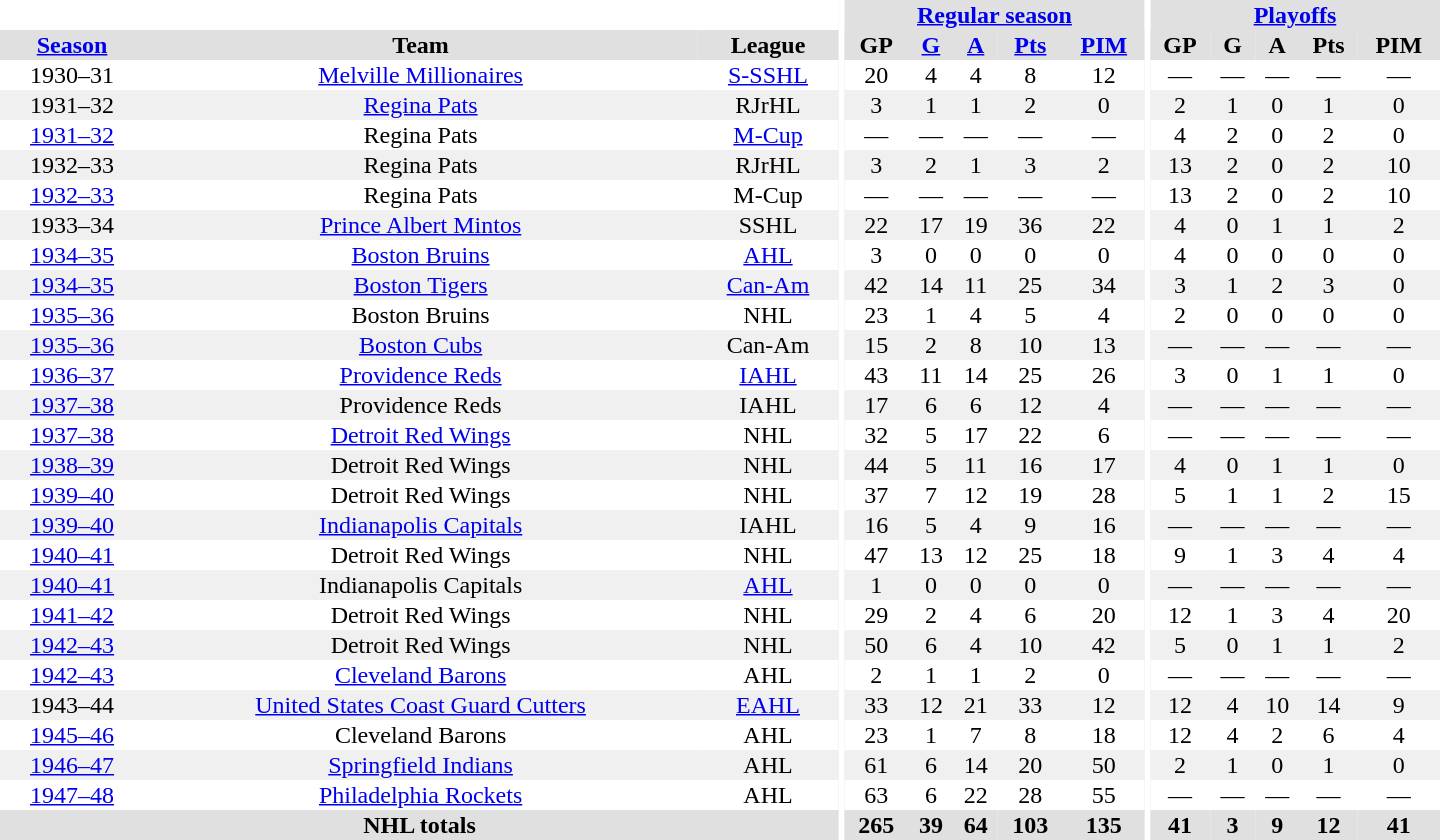<table border="0" cellpadding="1" cellspacing="0" style="text-align:center; width:60em">
<tr bgcolor="#e0e0e0">
<th colspan="3" bgcolor="#ffffff"></th>
<th rowspan="100" bgcolor="#ffffff"></th>
<th colspan="5"><a href='#'>Regular season</a></th>
<th rowspan="100" bgcolor="#ffffff"></th>
<th colspan="5"><a href='#'>Playoffs</a></th>
</tr>
<tr bgcolor="#e0e0e0">
<th><a href='#'>Season</a></th>
<th>Team</th>
<th>League</th>
<th>GP</th>
<th><a href='#'>G</a></th>
<th><a href='#'>A</a></th>
<th><a href='#'>Pts</a></th>
<th><a href='#'>PIM</a></th>
<th>GP</th>
<th>G</th>
<th>A</th>
<th>Pts</th>
<th>PIM</th>
</tr>
<tr>
<td>1930–31</td>
<td><a href='#'>Melville Millionaires</a></td>
<td><a href='#'>S-SSHL</a></td>
<td>20</td>
<td>4</td>
<td>4</td>
<td>8</td>
<td>12</td>
<td>—</td>
<td>—</td>
<td>—</td>
<td>—</td>
<td>—</td>
</tr>
<tr bgcolor="#f0f0f0">
<td>1931–32</td>
<td><a href='#'>Regina Pats</a></td>
<td>RJrHL</td>
<td>3</td>
<td>1</td>
<td>1</td>
<td>2</td>
<td>0</td>
<td>2</td>
<td>1</td>
<td>0</td>
<td>1</td>
<td>0</td>
</tr>
<tr>
<td><a href='#'>1931–32</a></td>
<td>Regina Pats</td>
<td><a href='#'>M-Cup</a></td>
<td>—</td>
<td>—</td>
<td>—</td>
<td>—</td>
<td>—</td>
<td>4</td>
<td>2</td>
<td>0</td>
<td>2</td>
<td>0</td>
</tr>
<tr bgcolor="#f0f0f0">
<td>1932–33</td>
<td>Regina Pats</td>
<td>RJrHL</td>
<td>3</td>
<td>2</td>
<td>1</td>
<td>3</td>
<td>2</td>
<td>13</td>
<td>2</td>
<td>0</td>
<td>2</td>
<td>10</td>
</tr>
<tr>
<td><a href='#'>1932–33</a></td>
<td>Regina Pats</td>
<td>M-Cup</td>
<td>—</td>
<td>—</td>
<td>—</td>
<td>—</td>
<td>—</td>
<td>13</td>
<td>2</td>
<td>0</td>
<td>2</td>
<td>10</td>
</tr>
<tr bgcolor="#f0f0f0">
<td>1933–34</td>
<td><a href='#'>Prince Albert Mintos</a></td>
<td>SSHL</td>
<td>22</td>
<td>17</td>
<td>19</td>
<td>36</td>
<td>22</td>
<td>4</td>
<td>0</td>
<td>1</td>
<td>1</td>
<td>2</td>
</tr>
<tr>
<td><a href='#'>1934–35</a></td>
<td><a href='#'>Boston Bruins</a></td>
<td><a href='#'>AHL</a></td>
<td>3</td>
<td>0</td>
<td>0</td>
<td>0</td>
<td>0</td>
<td>4</td>
<td>0</td>
<td>0</td>
<td>0</td>
<td>0</td>
</tr>
<tr bgcolor="#f0f0f0">
<td><a href='#'>1934–35</a></td>
<td><a href='#'>Boston Tigers</a></td>
<td><a href='#'>Can-Am</a></td>
<td>42</td>
<td>14</td>
<td>11</td>
<td>25</td>
<td>34</td>
<td>3</td>
<td>1</td>
<td>2</td>
<td>3</td>
<td>0</td>
</tr>
<tr>
<td><a href='#'>1935–36</a></td>
<td>Boston Bruins</td>
<td>NHL</td>
<td>23</td>
<td>1</td>
<td>4</td>
<td>5</td>
<td>4</td>
<td>2</td>
<td>0</td>
<td>0</td>
<td>0</td>
<td>0</td>
</tr>
<tr bgcolor="#f0f0f0">
<td><a href='#'>1935–36</a></td>
<td><a href='#'>Boston Cubs</a></td>
<td>Can-Am</td>
<td>15</td>
<td>2</td>
<td>8</td>
<td>10</td>
<td>13</td>
<td>—</td>
<td>—</td>
<td>—</td>
<td>—</td>
<td>—</td>
</tr>
<tr>
<td><a href='#'>1936–37</a></td>
<td><a href='#'>Providence Reds</a></td>
<td><a href='#'>IAHL</a></td>
<td>43</td>
<td>11</td>
<td>14</td>
<td>25</td>
<td>26</td>
<td>3</td>
<td>0</td>
<td>1</td>
<td>1</td>
<td>0</td>
</tr>
<tr bgcolor="#f0f0f0">
<td><a href='#'>1937–38</a></td>
<td>Providence Reds</td>
<td>IAHL</td>
<td>17</td>
<td>6</td>
<td>6</td>
<td>12</td>
<td>4</td>
<td>—</td>
<td>—</td>
<td>—</td>
<td>—</td>
<td>—</td>
</tr>
<tr>
<td><a href='#'>1937–38</a></td>
<td><a href='#'>Detroit Red Wings</a></td>
<td>NHL</td>
<td>32</td>
<td>5</td>
<td>17</td>
<td>22</td>
<td>6</td>
<td>—</td>
<td>—</td>
<td>—</td>
<td>—</td>
<td>—</td>
</tr>
<tr bgcolor="#f0f0f0">
<td><a href='#'>1938–39</a></td>
<td>Detroit Red Wings</td>
<td>NHL</td>
<td>44</td>
<td>5</td>
<td>11</td>
<td>16</td>
<td>17</td>
<td>4</td>
<td>0</td>
<td>1</td>
<td>1</td>
<td>0</td>
</tr>
<tr>
<td><a href='#'>1939–40</a></td>
<td>Detroit Red Wings</td>
<td>NHL</td>
<td>37</td>
<td>7</td>
<td>12</td>
<td>19</td>
<td>28</td>
<td>5</td>
<td>1</td>
<td>1</td>
<td>2</td>
<td>15</td>
</tr>
<tr bgcolor="#f0f0f0">
<td><a href='#'>1939–40</a></td>
<td><a href='#'>Indianapolis Capitals</a></td>
<td>IAHL</td>
<td>16</td>
<td>5</td>
<td>4</td>
<td>9</td>
<td>16</td>
<td>—</td>
<td>—</td>
<td>—</td>
<td>—</td>
<td>—</td>
</tr>
<tr>
<td><a href='#'>1940–41</a></td>
<td>Detroit Red Wings</td>
<td>NHL</td>
<td>47</td>
<td>13</td>
<td>12</td>
<td>25</td>
<td>18</td>
<td>9</td>
<td>1</td>
<td>3</td>
<td>4</td>
<td>4</td>
</tr>
<tr bgcolor="#f0f0f0">
<td><a href='#'>1940–41</a></td>
<td>Indianapolis Capitals</td>
<td><a href='#'>AHL</a></td>
<td>1</td>
<td>0</td>
<td>0</td>
<td>0</td>
<td>0</td>
<td>—</td>
<td>—</td>
<td>—</td>
<td>—</td>
<td>—</td>
</tr>
<tr>
<td><a href='#'>1941–42</a></td>
<td>Detroit Red Wings</td>
<td>NHL</td>
<td>29</td>
<td>2</td>
<td>4</td>
<td>6</td>
<td>20</td>
<td>12</td>
<td>1</td>
<td>3</td>
<td>4</td>
<td>20</td>
</tr>
<tr bgcolor="#f0f0f0">
<td><a href='#'>1942–43</a></td>
<td>Detroit Red Wings</td>
<td>NHL</td>
<td>50</td>
<td>6</td>
<td>4</td>
<td>10</td>
<td>42</td>
<td>5</td>
<td>0</td>
<td>1</td>
<td>1</td>
<td>2</td>
</tr>
<tr>
<td><a href='#'>1942–43</a></td>
<td><a href='#'>Cleveland Barons</a></td>
<td>AHL</td>
<td>2</td>
<td>1</td>
<td>1</td>
<td>2</td>
<td>0</td>
<td>—</td>
<td>—</td>
<td>—</td>
<td>—</td>
<td>—</td>
</tr>
<tr bgcolor="#f0f0f0">
<td>1943–44</td>
<td><a href='#'>United States Coast Guard Cutters</a></td>
<td><a href='#'>EAHL</a></td>
<td>33</td>
<td>12</td>
<td>21</td>
<td>33</td>
<td>12</td>
<td>12</td>
<td>4</td>
<td>10</td>
<td>14</td>
<td>9</td>
</tr>
<tr>
<td><a href='#'>1945–46</a></td>
<td>Cleveland Barons</td>
<td>AHL</td>
<td>23</td>
<td>1</td>
<td>7</td>
<td>8</td>
<td>18</td>
<td>12</td>
<td>4</td>
<td>2</td>
<td>6</td>
<td>4</td>
</tr>
<tr bgcolor="#f0f0f0">
<td><a href='#'>1946–47</a></td>
<td><a href='#'>Springfield Indians</a></td>
<td>AHL</td>
<td>61</td>
<td>6</td>
<td>14</td>
<td>20</td>
<td>50</td>
<td>2</td>
<td>1</td>
<td>0</td>
<td>1</td>
<td>0</td>
</tr>
<tr>
<td><a href='#'>1947–48</a></td>
<td><a href='#'>Philadelphia Rockets</a></td>
<td>AHL</td>
<td>63</td>
<td>6</td>
<td>22</td>
<td>28</td>
<td>55</td>
<td>—</td>
<td>—</td>
<td>—</td>
<td>—</td>
<td>—</td>
</tr>
<tr bgcolor="#e0e0e0">
<th colspan="3">NHL totals</th>
<th>265</th>
<th>39</th>
<th>64</th>
<th>103</th>
<th>135</th>
<th>41</th>
<th>3</th>
<th>9</th>
<th>12</th>
<th>41</th>
</tr>
</table>
